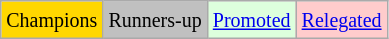<table class="wikitable">
<tr>
<td bgcolor=gold><small>Champions</small></td>
<td bgcolor=silver><small>Runners-up</small></td>
<td bgcolor="#DDFFDD"><small><a href='#'>Promoted</a></small></td>
<td bgcolor= "#FFCCCC"><small><a href='#'>Relegated</a></small></td>
</tr>
</table>
